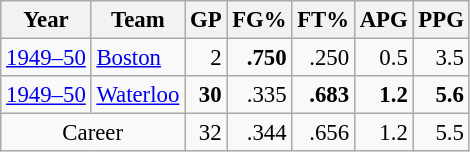<table class="wikitable sortable" style="font-size:95%; text-align:right;">
<tr>
<th>Year</th>
<th>Team</th>
<th>GP</th>
<th>FG%</th>
<th>FT%</th>
<th>APG</th>
<th>PPG</th>
</tr>
<tr>
<td style="text-align:left;"><a href='#'>1949–50</a></td>
<td style="text-align:left;"><a href='#'>Boston</a></td>
<td>2</td>
<td><strong>.750</strong></td>
<td>.250</td>
<td>0.5</td>
<td>3.5</td>
</tr>
<tr>
<td style="text-align:left;"><a href='#'>1949–50</a></td>
<td style="text-align:left;"><a href='#'>Waterloo</a></td>
<td><strong>30</strong></td>
<td>.335</td>
<td><strong>.683</strong></td>
<td><strong>1.2</strong></td>
<td><strong>5.6</strong></td>
</tr>
<tr>
<td colspan="2" style="text-align:center;">Career</td>
<td>32</td>
<td>.344</td>
<td>.656</td>
<td>1.2</td>
<td>5.5</td>
</tr>
</table>
